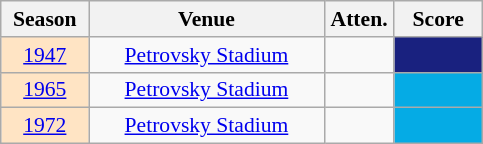<table class="wikitable" style="font-size:90%">
<tr>
<th width="52">Season</th>
<th width="150">Venue</th>
<th width="40">Atten.</th>
<th width="52">Score</th>
</tr>
<tr>
<td bgcolor=#ffe4c4 align="center"><a href='#'>1947</a></td>
<td align="center"><a href='#'>Petrovsky Stadium</a></td>
<td></td>
<td bgcolor=19217F></td>
</tr>
<tr>
<td bgcolor=#ffe4c4 align="center"><a href='#'>1965</a></td>
<td align="center"><a href='#'>Petrovsky Stadium</a></td>
<td></td>
<td bgcolor=05ABE5></td>
</tr>
<tr>
<td bgcolor=#ffe4c4 align="center"><a href='#'>1972</a></td>
<td align="center"><a href='#'>Petrovsky Stadium</a></td>
<td></td>
<td bgcolor=05ABE5></td>
</tr>
</table>
